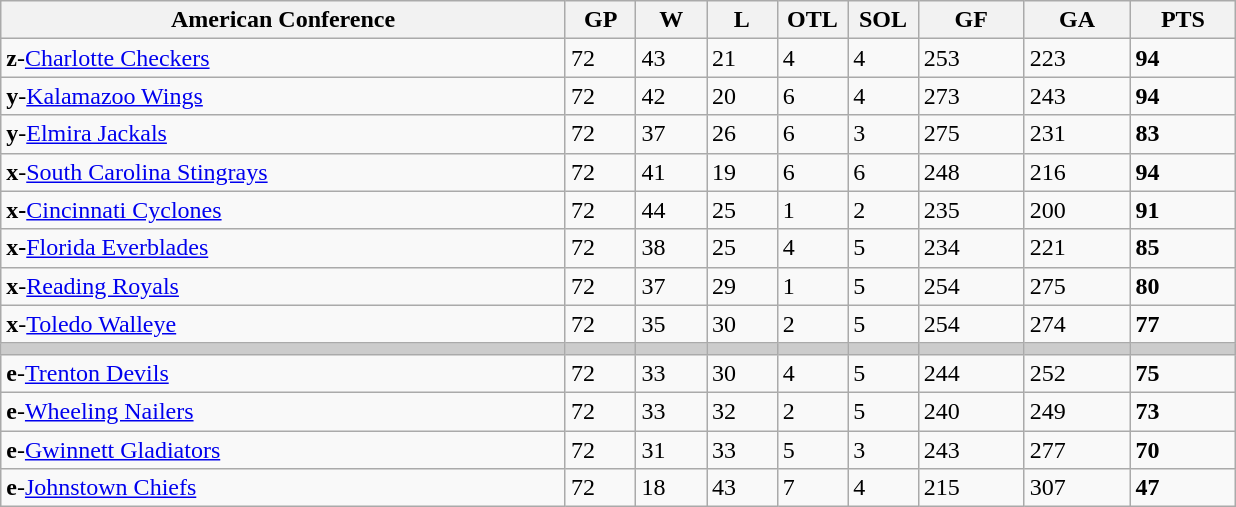<table class="wikitable">
<tr>
<th width="40%">American Conference</th>
<th width="5%">GP</th>
<th width="5%">W</th>
<th width="5%">L</th>
<th width="5%">OTL</th>
<th width="5%">SOL</th>
<th width="7.5%">GF</th>
<th width="7.5%">GA</th>
<th width="7.5%">PTS</th>
</tr>
<tr>
<td align=left><strong>z</strong>-<a href='#'>Charlotte Checkers</a></td>
<td>72</td>
<td>43</td>
<td>21</td>
<td>4</td>
<td>4</td>
<td>253</td>
<td>223</td>
<td><strong>94</strong></td>
</tr>
<tr>
<td align=left><strong>y</strong>-<a href='#'>Kalamazoo Wings</a></td>
<td>72</td>
<td>42</td>
<td>20</td>
<td>6</td>
<td>4</td>
<td>273</td>
<td>243</td>
<td><strong>94</strong></td>
</tr>
<tr>
<td align=left><strong>y</strong>-<a href='#'>Elmira Jackals</a></td>
<td>72</td>
<td>37</td>
<td>26</td>
<td>6</td>
<td>3</td>
<td>275</td>
<td>231</td>
<td><strong>83</strong></td>
</tr>
<tr>
<td align=left><strong>x</strong>-<a href='#'>South Carolina Stingrays</a></td>
<td>72</td>
<td>41</td>
<td>19</td>
<td>6</td>
<td>6</td>
<td>248</td>
<td>216</td>
<td><strong>94</strong></td>
</tr>
<tr>
<td align=left><strong>x-</strong><a href='#'>Cincinnati Cyclones</a></td>
<td>72</td>
<td>44</td>
<td>25</td>
<td>1</td>
<td>2</td>
<td>235</td>
<td>200</td>
<td><strong>91</strong></td>
</tr>
<tr>
<td align=left><strong>x-</strong><a href='#'>Florida Everblades</a></td>
<td>72</td>
<td>38</td>
<td>25</td>
<td>4</td>
<td>5</td>
<td>234</td>
<td>221</td>
<td><strong>85</strong></td>
</tr>
<tr>
<td align=left><strong>x</strong>-<a href='#'>Reading Royals</a></td>
<td>72</td>
<td>37</td>
<td>29</td>
<td>1</td>
<td>5</td>
<td>254</td>
<td>275</td>
<td><strong>80</strong></td>
</tr>
<tr>
<td align=left><strong>x</strong>-<a href='#'>Toledo Walleye</a></td>
<td>72</td>
<td>35</td>
<td>30</td>
<td>2</td>
<td>5</td>
<td>254</td>
<td>274</td>
<td><strong>77</strong></td>
</tr>
<tr bgcolor="#cccccc">
<td></td>
<td></td>
<td></td>
<td></td>
<td></td>
<td></td>
<td></td>
<td></td>
<td></td>
</tr>
<tr>
<td align=left><strong>e</strong>-<a href='#'>Trenton Devils</a></td>
<td>72</td>
<td>33</td>
<td>30</td>
<td>4</td>
<td>5</td>
<td>244</td>
<td>252</td>
<td><strong>75</strong></td>
</tr>
<tr>
<td align=left><strong>e</strong>-<a href='#'>Wheeling Nailers</a></td>
<td>72</td>
<td>33</td>
<td>32</td>
<td>2</td>
<td>5</td>
<td>240</td>
<td>249</td>
<td><strong>73</strong></td>
</tr>
<tr>
<td align=left><strong>e</strong>-<a href='#'>Gwinnett Gladiators</a></td>
<td>72</td>
<td>31</td>
<td>33</td>
<td>5</td>
<td>3</td>
<td>243</td>
<td>277</td>
<td><strong>70</strong></td>
</tr>
<tr>
<td align=left><strong>e</strong>-<a href='#'>Johnstown Chiefs</a></td>
<td>72</td>
<td>18</td>
<td>43</td>
<td>7</td>
<td>4</td>
<td>215</td>
<td>307</td>
<td><strong>47</strong></td>
</tr>
</table>
